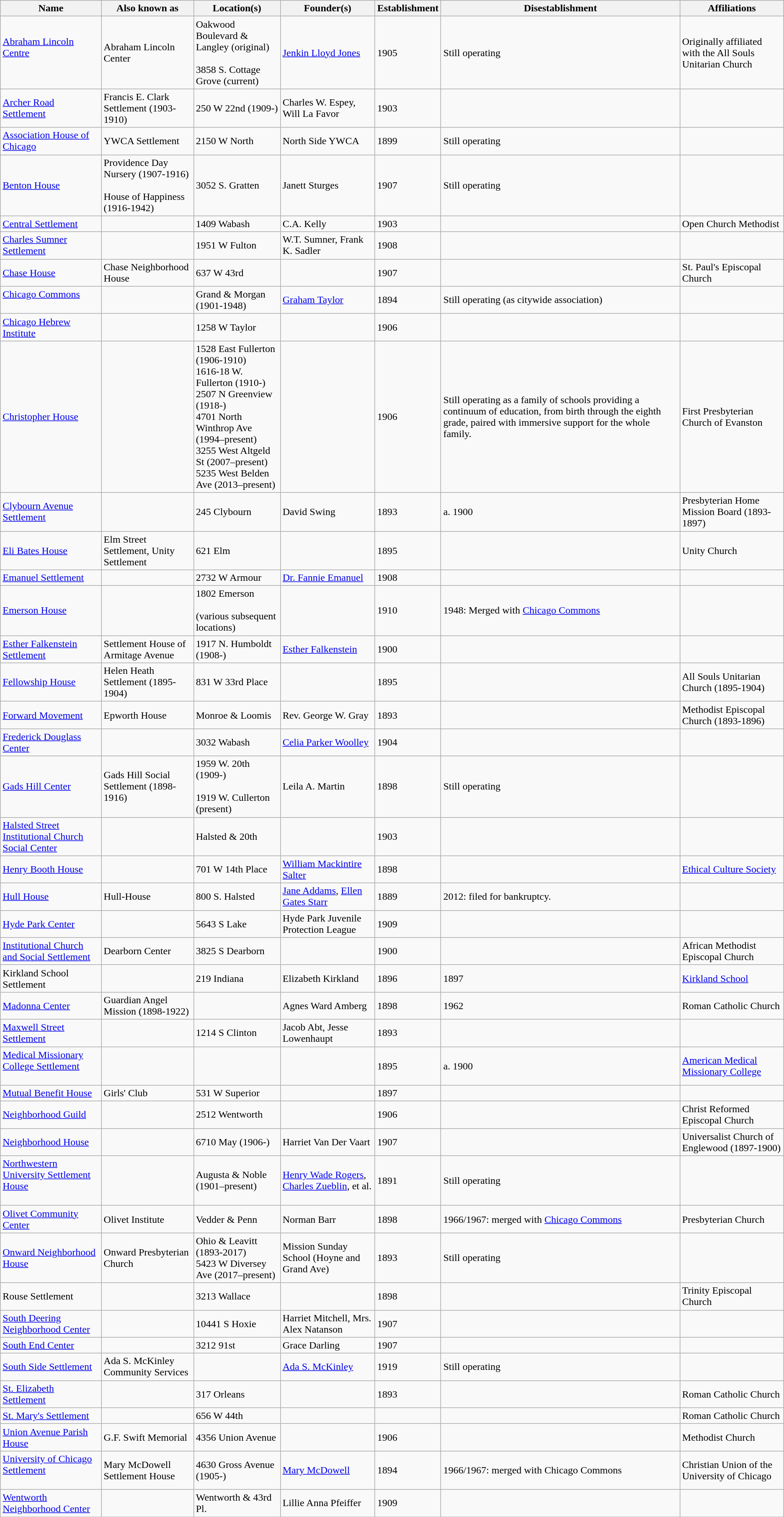<table class = wikitable>
<tr>
<th>Name</th>
<th>Also known as</th>
<th>Location(s)</th>
<th>Founder(s)</th>
<th>Establishment</th>
<th>Disestablishment</th>
<th>Affiliations</th>
</tr>
<tr>
<td><a href='#'>Abraham Lincoln Centre</a><br><br></td>
<td>Abraham Lincoln Center</td>
<td>Oakwood Boulevard & Langley (original)<br><br>3858 S. Cottage Grove (current)</td>
<td><a href='#'>Jenkin Lloyd Jones</a></td>
<td>1905</td>
<td>Still operating</td>
<td>Originally affiliated with the All Souls Unitarian Church</td>
</tr>
<tr>
<td><a href='#'>Archer Road Settlement</a></td>
<td>Francis E. Clark Settlement (1903-1910)</td>
<td>250 W 22nd (1909-)</td>
<td>Charles W. Espey, Will La Favor</td>
<td>1903</td>
<td></td>
<td></td>
</tr>
<tr>
<td><a href='#'>Association House of Chicago</a></td>
<td>YWCA Settlement</td>
<td>2150 W North</td>
<td>North Side YWCA</td>
<td>1899</td>
<td>Still operating</td>
<td></td>
</tr>
<tr>
<td><a href='#'>Benton House</a></td>
<td>Providence Day Nursery (1907-1916)<br><br>House of Happiness (1916-1942)</td>
<td>3052 S. Gratten</td>
<td>Janett Sturges</td>
<td>1907</td>
<td>Still operating</td>
<td></td>
</tr>
<tr>
<td><a href='#'>Central Settlement</a></td>
<td></td>
<td>1409 Wabash</td>
<td>C.A. Kelly</td>
<td>1903</td>
<td></td>
<td>Open Church Methodist</td>
</tr>
<tr>
<td><a href='#'>Charles Sumner Settlement</a></td>
<td></td>
<td>1951 W Fulton</td>
<td>W.T. Sumner, Frank K. Sadler</td>
<td>1908</td>
<td></td>
<td></td>
</tr>
<tr>
<td><a href='#'>Chase House</a></td>
<td>Chase Neighborhood House</td>
<td>637 W 43rd</td>
<td></td>
<td>1907</td>
<td></td>
<td>St. Paul's Episcopal Church</td>
</tr>
<tr>
<td><a href='#'>Chicago Commons</a><br><br></td>
<td></td>
<td>Grand & Morgan (1901-1948)</td>
<td><a href='#'>Graham Taylor</a></td>
<td>1894</td>
<td>Still operating (as citywide association)</td>
<td></td>
</tr>
<tr>
<td><a href='#'>Chicago Hebrew Institute</a></td>
<td></td>
<td>1258 W Taylor</td>
<td></td>
<td>1906</td>
<td></td>
<td></td>
</tr>
<tr>
<td><a href='#'>Christopher House</a></td>
<td></td>
<td>1528 East Fullerton (1906-1910)<br>1616-18 W. Fullerton (1910-)<br>2507 N Greenview (1918-)<br>4701 North Winthrop Ave (1994–present)<br>3255 West Altgeld St (2007–present)<br>5235 West Belden Ave (2013–present)</td>
<td></td>
<td>1906</td>
<td>Still operating as a family of schools providing a continuum of education, from birth through the eighth grade, paired with immersive support for the whole family.</td>
<td>First Presbyterian Church of Evanston</td>
</tr>
<tr>
<td><a href='#'>Clybourn Avenue Settlement</a></td>
<td></td>
<td>245 Clybourn</td>
<td>David Swing</td>
<td>1893</td>
<td>a. 1900</td>
<td>Presbyterian Home Mission Board (1893-1897)</td>
</tr>
<tr>
<td><a href='#'>Eli Bates House</a></td>
<td>Elm Street Settlement, Unity Settlement</td>
<td>621 Elm</td>
<td></td>
<td>1895</td>
<td></td>
<td>Unity Church</td>
</tr>
<tr>
<td><a href='#'>Emanuel Settlement</a></td>
<td></td>
<td>2732 W Armour</td>
<td><a href='#'>Dr. Fannie Emanuel</a></td>
<td>1908</td>
<td></td>
<td></td>
</tr>
<tr>
<td><a href='#'>Emerson House</a></td>
<td></td>
<td>1802 Emerson<br><br>(various subsequent locations)</td>
<td></td>
<td>1910</td>
<td>1948: Merged with <a href='#'>Chicago Commons</a></td>
<td></td>
</tr>
<tr>
<td><a href='#'>Esther Falkenstein Settlement</a></td>
<td>Settlement House of Armitage Avenue</td>
<td>1917 N. Humboldt (1908-)</td>
<td><a href='#'>Esther Falkenstein</a></td>
<td>1900</td>
<td></td>
<td></td>
</tr>
<tr>
<td><a href='#'>Fellowship House</a></td>
<td>Helen Heath Settlement (1895-1904)</td>
<td>831 W 33rd Place</td>
<td></td>
<td>1895</td>
<td></td>
<td>All Souls Unitarian Church (1895-1904)</td>
</tr>
<tr>
<td><a href='#'>Forward Movement</a></td>
<td>Epworth House</td>
<td>Monroe & Loomis</td>
<td>Rev. George W. Gray</td>
<td>1893</td>
<td></td>
<td>Methodist Episcopal Church (1893-1896)</td>
</tr>
<tr>
<td><a href='#'>Frederick Douglass Center</a></td>
<td></td>
<td>3032 Wabash</td>
<td><a href='#'>Celia Parker Woolley</a></td>
<td>1904</td>
<td></td>
<td></td>
</tr>
<tr>
<td><a href='#'>Gads Hill Center</a></td>
<td>Gads Hill Social Settlement (1898-1916)</td>
<td>1959 W. 20th (1909-)<br><br>1919 W. Cullerton (present)</td>
<td>Leila A. Martin</td>
<td>1898</td>
<td>Still operating</td>
<td></td>
</tr>
<tr>
<td><a href='#'>Halsted Street Institutional Church Social Center</a></td>
<td></td>
<td>Halsted & 20th</td>
<td></td>
<td>1903</td>
<td></td>
<td></td>
</tr>
<tr>
<td><a href='#'>Henry Booth House</a></td>
<td></td>
<td>701 W 14th Place</td>
<td><a href='#'>William Mackintire Salter</a></td>
<td>1898</td>
<td></td>
<td><a href='#'>Ethical Culture Society</a></td>
</tr>
<tr>
<td><a href='#'>Hull House</a><br></td>
<td>Hull-House</td>
<td>800 S. Halsted</td>
<td><a href='#'>Jane Addams</a>, <a href='#'>Ellen Gates Starr</a></td>
<td>1889</td>
<td>2012: filed for bankruptcy.</td>
<td></td>
</tr>
<tr>
<td><a href='#'>Hyde Park Center</a></td>
<td></td>
<td>5643 S Lake</td>
<td>Hyde Park Juvenile Protection League</td>
<td>1909</td>
<td></td>
<td></td>
</tr>
<tr>
<td><a href='#'>Institutional Church and Social Settlement</a></td>
<td>Dearborn Center</td>
<td>3825 S Dearborn</td>
<td></td>
<td>1900</td>
<td></td>
<td>African Methodist Episcopal Church</td>
</tr>
<tr>
<td>Kirkland School Settlement</td>
<td></td>
<td>219 Indiana</td>
<td>Elizabeth Kirkland</td>
<td>1896</td>
<td>1897</td>
<td><a href='#'>Kirkland School</a></td>
</tr>
<tr>
<td><a href='#'>Madonna Center</a></td>
<td>Guardian Angel Mission (1898-1922)</td>
<td></td>
<td>Agnes Ward Amberg</td>
<td>1898</td>
<td>1962</td>
<td>Roman Catholic Church</td>
</tr>
<tr>
<td><a href='#'>Maxwell Street Settlement</a></td>
<td></td>
<td>1214 S Clinton</td>
<td>Jacob Abt, Jesse Lowenhaupt</td>
<td>1893</td>
<td></td>
<td></td>
</tr>
<tr>
<td><a href='#'>Medical Missionary College Settlement</a><br><br></td>
<td></td>
<td></td>
<td></td>
<td>1895</td>
<td>a. 1900</td>
<td><a href='#'>American Medical Missionary College</a></td>
</tr>
<tr>
<td><a href='#'>Mutual Benefit House</a></td>
<td>Girls' Club</td>
<td>531 W Superior</td>
<td></td>
<td>1897</td>
<td></td>
<td></td>
</tr>
<tr>
<td><a href='#'>Neighborhood Guild</a></td>
<td></td>
<td>2512 Wentworth</td>
<td></td>
<td>1906</td>
<td></td>
<td>Christ Reformed Episcopal Church</td>
</tr>
<tr>
<td><a href='#'>Neighborhood House</a></td>
<td></td>
<td>6710 May (1906-)</td>
<td>Harriet Van Der Vaart</td>
<td>1907</td>
<td></td>
<td>Universalist Church of Englewood (1897-1900)</td>
</tr>
<tr>
<td><a href='#'>Northwestern University Settlement House</a><br><br></td>
<td></td>
<td>Augusta & Noble (1901–present)</td>
<td><a href='#'>Henry Wade Rogers</a>, <a href='#'>Charles Zueblin</a>, et al.</td>
<td>1891</td>
<td>Still operating</td>
<td></td>
</tr>
<tr>
<td><a href='#'>Olivet Community Center</a></td>
<td>Olivet Institute</td>
<td>Vedder & Penn</td>
<td>Norman Barr</td>
<td>1898</td>
<td>1966/1967: merged with <a href='#'>Chicago Commons</a></td>
<td>Presbyterian Church</td>
</tr>
<tr>
<td><a href='#'>Onward Neighborhood House</a></td>
<td>Onward Presbyterian Church</td>
<td>Ohio & Leavitt (1893-2017)<br>5423 W Diversey Ave (2017–present)</td>
<td>Mission Sunday School (Hoyne and Grand Ave)</td>
<td>1893</td>
<td>Still operating</td>
<td></td>
</tr>
<tr>
<td>Rouse Settlement</td>
<td></td>
<td>3213 Wallace</td>
<td></td>
<td>1898</td>
<td></td>
<td>Trinity Episcopal Church</td>
</tr>
<tr>
<td><a href='#'>South Deering Neighborhood Center</a></td>
<td></td>
<td>10441 S Hoxie</td>
<td>Harriet Mitchell, Mrs. Alex Natanson</td>
<td>1907</td>
<td></td>
<td></td>
</tr>
<tr>
<td><a href='#'>South End Center</a></td>
<td></td>
<td>3212 91st</td>
<td>Grace Darling</td>
<td>1907</td>
<td></td>
<td></td>
</tr>
<tr>
<td><a href='#'>South Side Settlement</a></td>
<td>Ada S. McKinley Community Services</td>
<td></td>
<td><a href='#'>Ada S. McKinley</a></td>
<td>1919</td>
<td>Still operating</td>
<td></td>
</tr>
<tr>
<td><a href='#'>St. Elizabeth Settlement</a></td>
<td></td>
<td>317 Orleans</td>
<td></td>
<td>1893</td>
<td></td>
<td>Roman Catholic Church</td>
</tr>
<tr>
<td><a href='#'>St. Mary's Settlement</a></td>
<td></td>
<td>656 W 44th</td>
<td></td>
<td></td>
<td></td>
<td>Roman Catholic Church</td>
</tr>
<tr>
<td><a href='#'>Union Avenue Parish House</a></td>
<td>G.F. Swift Memorial</td>
<td>4356 Union Avenue</td>
<td></td>
<td>1906</td>
<td></td>
<td>Methodist Church</td>
</tr>
<tr>
<td><a href='#'>University of Chicago Settlement</a> <br><br></td>
<td>Mary McDowell Settlement House</td>
<td>4630 Gross Avenue (1905-)</td>
<td><a href='#'>Mary McDowell</a></td>
<td>1894</td>
<td>1966/1967: merged with Chicago Commons</td>
<td>Christian Union of the University of Chicago</td>
</tr>
<tr>
<td><a href='#'>Wentworth Neighborhood Center</a></td>
<td></td>
<td>Wentworth & 43rd Pl.</td>
<td>Lillie Anna Pfeiffer</td>
<td>1909</td>
<td></td>
<td></td>
</tr>
<tr>
</tr>
</table>
